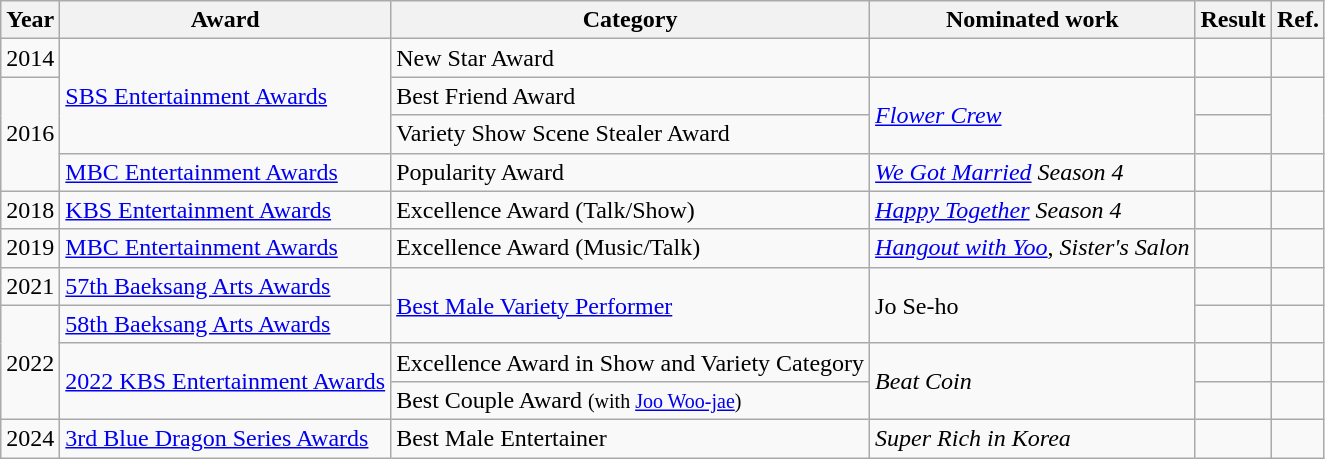<table class="wikitable">
<tr>
<th>Year</th>
<th>Award</th>
<th>Category</th>
<th>Nominated work</th>
<th>Result</th>
<th>Ref.</th>
</tr>
<tr>
<td>2014</td>
<td rowspan=3><a href='#'>SBS Entertainment Awards</a></td>
<td>New Star Award</td>
<td></td>
<td></td>
<td></td>
</tr>
<tr>
<td rowspan=3>2016</td>
<td>Best Friend Award</td>
<td rowspan=2><em><a href='#'>Flower Crew</a></em></td>
<td></td>
<td rowspan=2></td>
</tr>
<tr>
<td>Variety Show Scene Stealer Award</td>
<td></td>
</tr>
<tr>
<td><a href='#'>MBC Entertainment Awards</a></td>
<td>Popularity Award</td>
<td><em><a href='#'>We Got Married</a> Season 4</em></td>
<td></td>
<td></td>
</tr>
<tr>
<td>2018</td>
<td><a href='#'>KBS Entertainment Awards</a></td>
<td>Excellence Award (Talk/Show)</td>
<td><em><a href='#'>Happy Together</a> Season 4</em></td>
<td></td>
<td></td>
</tr>
<tr>
<td>2019</td>
<td><a href='#'>MBC Entertainment Awards</a></td>
<td>Excellence Award (Music/Talk)</td>
<td><em><a href='#'>Hangout with Yoo</a></em>, <em>Sister's Salon</em></td>
<td></td>
<td></td>
</tr>
<tr>
<td>2021</td>
<td><a href='#'>57th Baeksang Arts Awards</a></td>
<td rowspan="2"><a href='#'>Best Male Variety Performer</a></td>
<td rowspan="2">Jo Se-ho</td>
<td></td>
<td></td>
</tr>
<tr>
<td rowspan="3">2022</td>
<td><a href='#'>58th Baeksang Arts Awards</a></td>
<td></td>
<td></td>
</tr>
<tr>
<td rowspan="2"><a href='#'>2022 KBS Entertainment Awards</a></td>
<td>Excellence Award in Show and Variety Category</td>
<td rowspan="2"><em>Beat Coin</em></td>
<td></td>
<td></td>
</tr>
<tr>
<td>Best Couple Award <small>(with <a href='#'>Joo Woo-jae</a>)</small></td>
<td></td>
<td></td>
</tr>
<tr>
<td>2024</td>
<td><a href='#'>3rd Blue Dragon Series Awards</a></td>
<td>Best Male Entertainer</td>
<td><em>Super Rich in Korea</em></td>
<td></td>
<td></td>
</tr>
</table>
